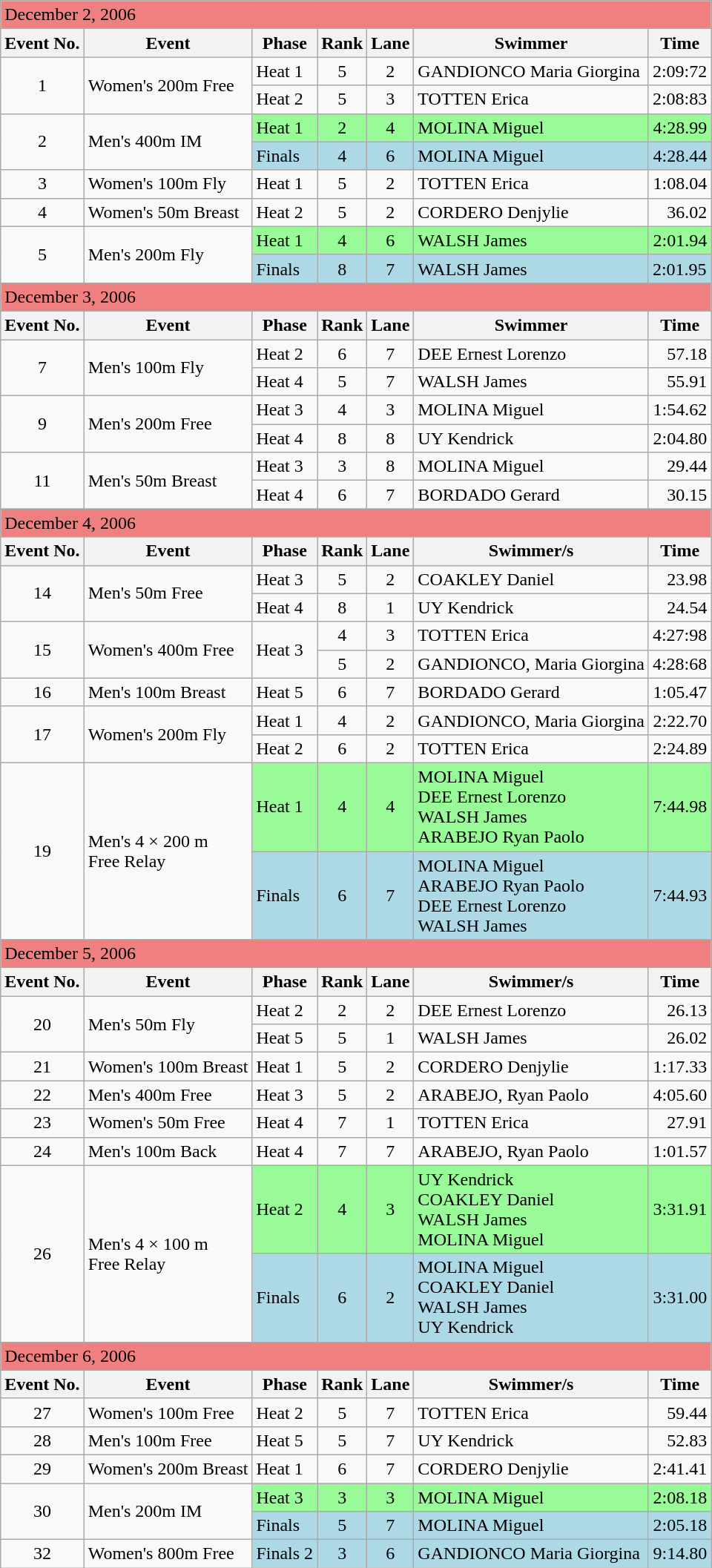<table class="wikitable">
<tr>
<td bgcolor=lightcoral align=left colspan=7>December 2, 2006</td>
</tr>
<tr>
<th>Event No.</th>
<th>Event</th>
<th>Phase</th>
<th>Rank</th>
<th>Lane</th>
<th>Swimmer</th>
<th>Time</th>
</tr>
<tr>
<td align=center rowspan=2>1</td>
<td rowspan=2>Women's 200m Free</td>
<td>Heat 1</td>
<td align=center>5</td>
<td align=center>2</td>
<td>GANDIONCO Maria Giorgina</td>
<td align=right>2:09:72</td>
</tr>
<tr>
<td>Heat 2</td>
<td align=center>5</td>
<td align=center>3</td>
<td>TOTTEN Erica</td>
<td align=right>2:08:83</td>
</tr>
<tr>
<td align=center rowspan=2>2</td>
<td rowspan=2>Men's 400m IM</td>
<td bgcolor="#98fb98">Heat 1</td>
<td bgcolor="#98fb98" align=center>2</td>
<td bgcolor="#98fb98" align=center>4</td>
<td bgcolor="#98fb98">MOLINA Miguel</td>
<td bgcolor="#98fb98" align=right>4:28.99</td>
</tr>
<tr bgcolor=lightblue>
<td>Finals</td>
<td align=center>4</td>
<td align=center>6</td>
<td>MOLINA Miguel</td>
<td align=right>4:28.44</td>
</tr>
<tr>
<td align=center>3</td>
<td>Women's 100m Fly</td>
<td>Heat 1</td>
<td align=center>5</td>
<td align=center>2</td>
<td>TOTTEN Erica</td>
<td align=right>1:08.04</td>
</tr>
<tr>
<td align=center>4</td>
<td>Women's 50m Breast</td>
<td>Heat 2</td>
<td align=center>5</td>
<td align=center>2</td>
<td>CORDERO Denjylie</td>
<td align=right>36.02</td>
</tr>
<tr>
<td align=center rowspan=2>5</td>
<td rowspan=2>Men's 200m Fly</td>
<td bgcolor="#98fb98">Heat 1</td>
<td bgcolor="#98fb98" align=center>4</td>
<td bgcolor="#98fb98" align=center>6</td>
<td bgcolor="#98fb98">WALSH James</td>
<td bgcolor="#98fb98" align=right>2:01.94</td>
</tr>
<tr bgcolor=lightblue>
<td>Finals</td>
<td align=center>8</td>
<td align=center>7</td>
<td>WALSH James</td>
<td>2:01.95</td>
</tr>
<tr>
<td bgcolor=lightcoral align=left colspan=7>December 3, 2006</td>
</tr>
<tr>
<th>Event No.</th>
<th>Event</th>
<th>Phase</th>
<th>Rank</th>
<th>Lane</th>
<th>Swimmer</th>
<th>Time</th>
</tr>
<tr>
<td align=center rowspan=2>7</td>
<td rowspan=2>Men's 100m Fly</td>
<td>Heat 2</td>
<td align=center>6</td>
<td align=center>7</td>
<td>DEE Ernest Lorenzo</td>
<td align=right>57.18</td>
</tr>
<tr>
<td>Heat 4</td>
<td align=center>5</td>
<td align=center>7</td>
<td>WALSH James</td>
<td align=right>55.91</td>
</tr>
<tr>
<td align=center rowspan=2>9</td>
<td rowspan=2>Men's 200m Free</td>
<td>Heat 3</td>
<td align=center>4</td>
<td align=center>3</td>
<td>MOLINA Miguel</td>
<td align=right>1:54.62</td>
</tr>
<tr>
<td>Heat 4</td>
<td align=center>8</td>
<td align=center>8</td>
<td>UY Kendrick</td>
<td align=right>2:04.80</td>
</tr>
<tr>
<td align=center rowspan=2>11</td>
<td rowspan=2>Men's 50m Breast</td>
<td>Heat 3</td>
<td align=center>3</td>
<td align=center>8</td>
<td>MOLINA Miguel</td>
<td align=right>29.44</td>
</tr>
<tr>
<td>Heat 4</td>
<td align=center>6</td>
<td align=center>7</td>
<td>BORDADO Gerard</td>
<td align=right>30.15</td>
</tr>
<tr>
<td bgcolor=lightcoral align=left colspan=7>December 4, 2006</td>
</tr>
<tr>
<th>Event No.</th>
<th>Event</th>
<th>Phase</th>
<th>Rank</th>
<th>Lane</th>
<th>Swimmer/s</th>
<th>Time</th>
</tr>
<tr>
<td align=center rowspan=2>14</td>
<td rowspan=2>Men's 50m Free</td>
<td>Heat 3</td>
<td align=center>5</td>
<td align=center>2</td>
<td>COAKLEY Daniel</td>
<td align=right>23.98</td>
</tr>
<tr>
<td>Heat 4</td>
<td align=center>8</td>
<td align=center>1</td>
<td>UY Kendrick</td>
<td align=right>24.54</td>
</tr>
<tr>
<td align=center rowspan=2>15</td>
<td rowspan=2>Women's 400m Free</td>
<td rowspan=2>Heat 3</td>
<td align=center>4</td>
<td align=center>3</td>
<td>TOTTEN Erica</td>
<td align=right>4:27:98</td>
</tr>
<tr>
<td align=center>5</td>
<td align=center>2</td>
<td>GANDIONCO, Maria Giorgina</td>
<td align=right>4:28:68</td>
</tr>
<tr>
<td align=center>16</td>
<td>Men's 100m Breast</td>
<td>Heat 5</td>
<td align=center>6</td>
<td align=center>7</td>
<td>BORDADO Gerard</td>
<td align=right>1:05.47</td>
</tr>
<tr>
<td align=center rowspan=2>17</td>
<td rowspan=2>Women's 200m Fly</td>
<td>Heat 1</td>
<td align=center>4</td>
<td align=center>2</td>
<td>GANDIONCO, Maria Giorgina</td>
<td align=right>2:22.70</td>
</tr>
<tr>
<td>Heat 2</td>
<td align=center>6</td>
<td align=center>2</td>
<td>TOTTEN Erica</td>
<td align=right>2:24.89</td>
</tr>
<tr>
<td align=center rowspan=2>19</td>
<td rowspan=2>Men's 4 × 200 m <br>Free Relay</td>
<td bgcolor="#98fb98">Heat 1</td>
<td bgcolor="#98fb98" align=center>4</td>
<td bgcolor="#98fb98" align=center>4</td>
<td bgcolor="#98fb98">MOLINA Miguel<br>DEE Ernest Lorenzo<br>WALSH James<br>ARABEJO Ryan Paolo</td>
<td bgcolor="#98fb98" align=right>7:44.98</td>
</tr>
<tr>
<td bgcolor="lightblue">Finals</td>
<td bgcolor=lightblue align=center>6</td>
<td bgcolor=lightblue align=center>7</td>
<td bgcolor=lightblue>MOLINA Miguel<br>ARABEJO Ryan Paolo<br>DEE Ernest Lorenzo<br>WALSH James</td>
<td bgcolor=lightblue align=right>7:44.93</td>
</tr>
<tr>
<td bgcolor=lightcoral align=left colspan=7>December 5, 2006</td>
</tr>
<tr>
<th>Event No.</th>
<th>Event</th>
<th>Phase</th>
<th>Rank</th>
<th>Lane</th>
<th>Swimmer/s</th>
<th>Time</th>
</tr>
<tr>
<td align=center rowspan=2>20</td>
<td rowspan=2>Men's 50m Fly</td>
<td>Heat 2</td>
<td align=center>2</td>
<td align=center>2</td>
<td>DEE Ernest Lorenzo</td>
<td align=right>26.13</td>
</tr>
<tr>
<td>Heat 5</td>
<td align=center>5</td>
<td align=center>1</td>
<td>WALSH James</td>
<td align=right>26.02</td>
</tr>
<tr>
<td align=center>21</td>
<td>Women's 100m Breast</td>
<td>Heat 1</td>
<td align=center>5</td>
<td align=center>2</td>
<td>CORDERO Denjylie</td>
<td align=right>1:17.33</td>
</tr>
<tr>
<td align=center>22</td>
<td>Men's 400m Free</td>
<td>Heat 3</td>
<td align=center>5</td>
<td align=center>2</td>
<td>ARABEJO, Ryan Paolo</td>
<td align=right>4:05.60</td>
</tr>
<tr>
<td align=center>23</td>
<td>Women's 50m Free</td>
<td>Heat 4</td>
<td align=center>7</td>
<td align=center>1</td>
<td>TOTTEN Erica</td>
<td align=right>27.91</td>
</tr>
<tr>
<td align=center>24</td>
<td>Men's 100m Back</td>
<td>Heat 4</td>
<td align=center>7</td>
<td align=center>7</td>
<td>ARABEJO, Ryan Paolo</td>
<td align=right>1:01.57</td>
</tr>
<tr>
<td align=center rowspan=2>26</td>
<td rowspan=2>Men's 4 × 100 m <br>Free Relay</td>
<td bgcolor="#98fb98">Heat 2</td>
<td bgcolor="#98fb98" align=center>4</td>
<td bgcolor="#98fb98" align=center>3</td>
<td bgcolor="#98fb98">UY Kendrick<br>COAKLEY Daniel<br>WALSH James<br>MOLINA Miguel</td>
<td bgcolor="#98fb98" align=right>3:31.91</td>
</tr>
<tr>
<td bgcolor="lightblue">Finals</td>
<td bgcolor=lightblue align=center>6</td>
<td bgcolor=lightblue align=center>2</td>
<td bgcolor=lightblue>MOLINA Miguel<br>COAKLEY Daniel<br>WALSH James<br>UY Kendrick</td>
<td bgcolor=lightblue align=right>3:31.00</td>
</tr>
<tr>
<td bgcolor=lightcoral align=left colspan=7>December 6, 2006</td>
</tr>
<tr>
<th>Event No.</th>
<th>Event</th>
<th>Phase</th>
<th>Rank</th>
<th>Lane</th>
<th>Swimmer/s</th>
<th>Time</th>
</tr>
<tr>
<td align=center>27</td>
<td>Women's 100m Free</td>
<td>Heat 2</td>
<td align=center>5</td>
<td align=center>7</td>
<td>TOTTEN Erica</td>
<td align=right>59.44</td>
</tr>
<tr>
<td align=center>28</td>
<td>Men's 100m Free</td>
<td>Heat 5</td>
<td align=center>5</td>
<td align=center>7</td>
<td>UY Kendrick</td>
<td align=right>52.83</td>
</tr>
<tr>
<td align=center>29</td>
<td>Women's 200m Breast</td>
<td>Heat 1</td>
<td align=center>6</td>
<td align=center>7</td>
<td>CORDERO Denjylie</td>
<td align=right>2:41.41</td>
</tr>
<tr>
<td align=center rowspan=2>30</td>
<td rowspan=2>Men's 200m IM</td>
<td bgcolor="#98fb98">Heat 3</td>
<td bgcolor="#98fb98" align=center>3</td>
<td bgcolor="#98fb98" align=center>3</td>
<td bgcolor="#98fb98">MOLINA Miguel</td>
<td bgcolor="#98fb98" align=right>2:08.18</td>
</tr>
<tr bgcolor=lightblue>
<td>Finals</td>
<td align=center>5</td>
<td align=center>7</td>
<td>MOLINA Miguel</td>
<td align=right>2:05.18</td>
</tr>
<tr>
<td align=center>32</td>
<td>Women's 800m Free</td>
<td bgcolor=lightblue>Finals 2</td>
<td bgcolor=lightblue align=center>3</td>
<td bgcolor=lightblue align=center>6</td>
<td bgcolor=lightblue>GANDIONCO Maria Giorgina</td>
<td bgcolor=lightblue align=right>9:14.80</td>
</tr>
</table>
